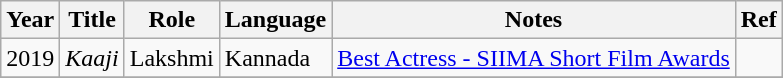<table class="wikitable sortable">
<tr>
<th>Year</th>
<th>Title</th>
<th>Role</th>
<th>Language</th>
<th>Notes</th>
<th>Ref</th>
</tr>
<tr>
<td>2019</td>
<td><em>Kaaji</em></td>
<td>Lakshmi</td>
<td>Kannada</td>
<td style="text-align: center;"><a href='#'>Best Actress - SIIMA Short Film Awards</a></td>
<td></td>
</tr>
<tr>
</tr>
</table>
